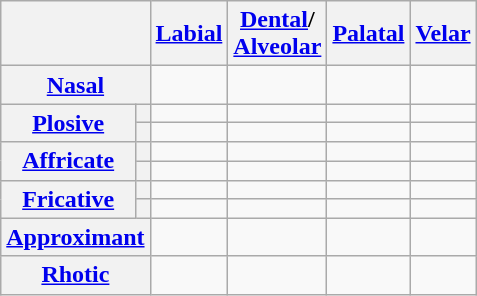<table class="wikitable" style="text-align:center;">
<tr>
<th colspan=2></th>
<th><a href='#'>Labial</a></th>
<th><a href='#'>Dental</a>/<br><a href='#'>Alveolar</a></th>
<th><a href='#'>Palatal</a></th>
<th><a href='#'>Velar</a></th>
</tr>
<tr>
<th colspan=2><a href='#'>Nasal</a></th>
<td></td>
<td></td>
<td></td>
<td></td>
</tr>
<tr>
<th rowspan=2><a href='#'>Plosive</a></th>
<th></th>
<td></td>
<td></td>
<td></td>
<td></td>
</tr>
<tr>
<th></th>
<td></td>
<td></td>
<td></td>
<td></td>
</tr>
<tr>
<th rowspan=2><a href='#'>Affricate</a></th>
<th></th>
<td></td>
<td></td>
<td></td>
<td></td>
</tr>
<tr>
<th></th>
<td></td>
<td></td>
<td></td>
<td></td>
</tr>
<tr>
<th rowspan=2><a href='#'>Fricative</a></th>
<th></th>
<td></td>
<td></td>
<td></td>
<td></td>
</tr>
<tr>
<th></th>
<td></td>
<td></td>
<td></td>
<td></td>
</tr>
<tr>
<th colspan=2><a href='#'>Approximant</a></th>
<td></td>
<td></td>
<td></td>
<td></td>
</tr>
<tr>
<th colspan=2><a href='#'>Rhotic</a></th>
<td></td>
<td></td>
<td></td>
<td></td>
</tr>
</table>
